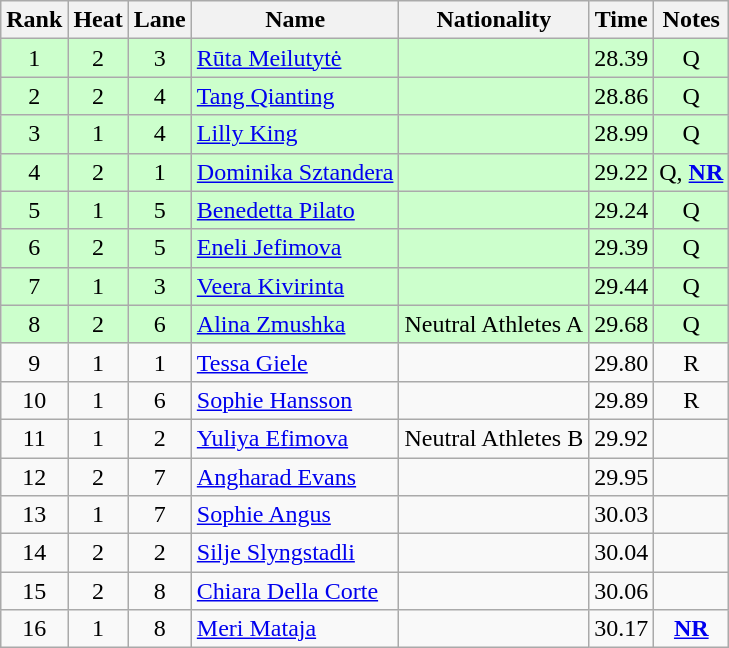<table class="wikitable sortable" style="text-align:center">
<tr>
<th>Rank</th>
<th>Heat</th>
<th>Lane</th>
<th>Name</th>
<th>Nationality</th>
<th>Time</th>
<th>Notes</th>
</tr>
<tr bgcolor=ccffcc>
<td>1</td>
<td>2</td>
<td>3</td>
<td align="left"><a href='#'>Rūta Meilutytė</a></td>
<td align="left"></td>
<td>28.39</td>
<td>Q</td>
</tr>
<tr bgcolor=ccffcc>
<td>2</td>
<td>2</td>
<td>4</td>
<td align="left"><a href='#'>Tang Qianting</a></td>
<td align="left"></td>
<td>28.86</td>
<td>Q</td>
</tr>
<tr bgcolor=ccffcc>
<td>3</td>
<td>1</td>
<td>4</td>
<td align="left"><a href='#'>Lilly King</a></td>
<td align="left"></td>
<td>28.99</td>
<td>Q</td>
</tr>
<tr bgcolor=ccffcc>
<td>4</td>
<td>2</td>
<td>1</td>
<td align="left"><a href='#'>Dominika Sztandera</a></td>
<td align="left"></td>
<td>29.22</td>
<td>Q, <strong><a href='#'>NR</a></strong></td>
</tr>
<tr bgcolor=ccffcc>
<td>5</td>
<td>1</td>
<td>5</td>
<td align="left"><a href='#'>Benedetta Pilato</a></td>
<td align="left"></td>
<td>29.24</td>
<td>Q</td>
</tr>
<tr bgcolor=ccffcc>
<td>6</td>
<td>2</td>
<td>5</td>
<td align="left"><a href='#'>Eneli Jefimova</a></td>
<td align="left"></td>
<td>29.39</td>
<td>Q</td>
</tr>
<tr bgcolor=ccffcc>
<td>7</td>
<td>1</td>
<td>3</td>
<td align="left"><a href='#'>Veera Kivirinta</a></td>
<td align="left"></td>
<td>29.44</td>
<td>Q</td>
</tr>
<tr bgcolor=ccffcc>
<td>8</td>
<td>2</td>
<td>6</td>
<td align="left"><a href='#'>Alina Zmushka</a></td>
<td align="left"> Neutral Athletes A</td>
<td>29.68</td>
<td>Q</td>
</tr>
<tr>
<td>9</td>
<td>1</td>
<td>1</td>
<td align="left"><a href='#'>Tessa Giele</a></td>
<td align="left"></td>
<td>29.80</td>
<td>R</td>
</tr>
<tr>
<td>10</td>
<td>1</td>
<td>6</td>
<td align="left"><a href='#'>Sophie Hansson</a></td>
<td align="left"></td>
<td>29.89</td>
<td>R</td>
</tr>
<tr>
<td>11</td>
<td>1</td>
<td>2</td>
<td align="left"><a href='#'>Yuliya Efimova</a></td>
<td align="left"> Neutral Athletes B</td>
<td>29.92</td>
<td></td>
</tr>
<tr>
<td>12</td>
<td>2</td>
<td>7</td>
<td align="left"><a href='#'>Angharad Evans</a></td>
<td align="left"></td>
<td>29.95</td>
<td></td>
</tr>
<tr>
<td>13</td>
<td>1</td>
<td>7</td>
<td align="left"><a href='#'>Sophie Angus</a></td>
<td align="left"></td>
<td>30.03</td>
<td></td>
</tr>
<tr>
<td>14</td>
<td>2</td>
<td>2</td>
<td align="left"><a href='#'>Silje Slyngstadli</a></td>
<td align="left"></td>
<td>30.04</td>
<td></td>
</tr>
<tr>
<td>15</td>
<td>2</td>
<td>8</td>
<td align="left"><a href='#'>Chiara Della Corte</a></td>
<td align="left"></td>
<td>30.06</td>
<td></td>
</tr>
<tr>
<td>16</td>
<td>1</td>
<td>8</td>
<td align="left"><a href='#'>Meri Mataja</a></td>
<td align="left"></td>
<td>30.17</td>
<td><strong><a href='#'>NR</a></strong></td>
</tr>
</table>
